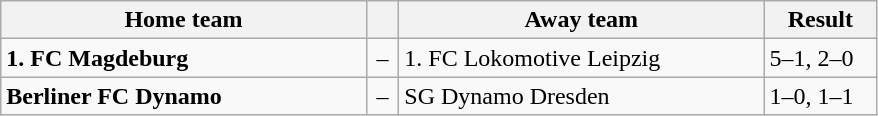<table class="wikitable" style="width:585px;" border="1">
<tr>
<th style="width:250px;" align="left">Home team</th>
<th style="width:15px;"></th>
<th style="width:250px;" align="left">Away team</th>
<th style="width:70px;" align="center;">Result</th>
</tr>
<tr>
<td><strong>1. FC Magdeburg</strong></td>
<td align="center">–</td>
<td>1. FC Lokomotive Leipzig</td>
<td>5–1, 2–0</td>
</tr>
<tr>
<td><strong>Berliner FC Dynamo</strong></td>
<td align="center">–</td>
<td>SG Dynamo Dresden</td>
<td>1–0, 1–1</td>
</tr>
</table>
